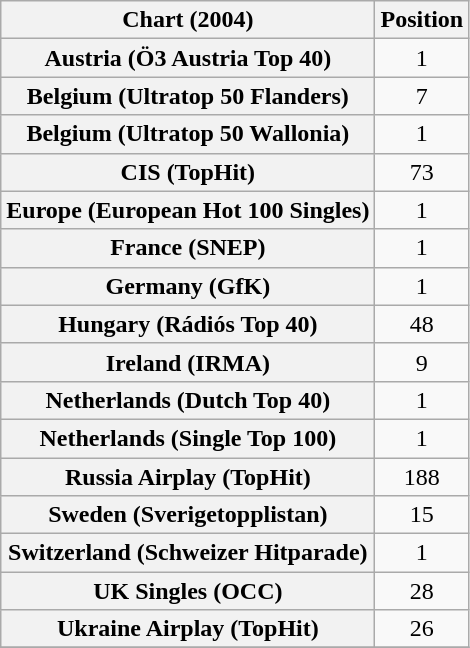<table class="wikitable sortable plainrowheaders" style="text-align:center">
<tr>
<th scope="col">Chart (2004)</th>
<th scope="col">Position</th>
</tr>
<tr>
<th scope="row">Austria (Ö3 Austria Top 40)</th>
<td>1</td>
</tr>
<tr>
<th scope="row">Belgium (Ultratop 50 Flanders)</th>
<td>7</td>
</tr>
<tr>
<th scope="row">Belgium (Ultratop 50 Wallonia)</th>
<td>1</td>
</tr>
<tr>
<th scope="row">CIS (TopHit)<br><em></em></th>
<td>73</td>
</tr>
<tr>
<th scope="row">Europe (European Hot 100 Singles)</th>
<td>1</td>
</tr>
<tr>
<th scope="row">France (SNEP)</th>
<td>1</td>
</tr>
<tr>
<th scope="row">Germany (GfK)</th>
<td>1</td>
</tr>
<tr>
<th scope="row">Hungary (Rádiós Top 40)</th>
<td>48</td>
</tr>
<tr>
<th scope="row">Ireland (IRMA)</th>
<td>9</td>
</tr>
<tr>
<th scope="row">Netherlands (Dutch Top 40)</th>
<td>1</td>
</tr>
<tr>
<th scope="row">Netherlands (Single Top 100)</th>
<td>1</td>
</tr>
<tr>
<th scope="row">Russia Airplay (TopHit)<br><em></em></th>
<td>188</td>
</tr>
<tr>
<th scope="row">Sweden (Sverigetopplistan)</th>
<td>15</td>
</tr>
<tr>
<th scope="row">Switzerland (Schweizer Hitparade)</th>
<td>1</td>
</tr>
<tr>
<th scope="row">UK Singles (OCC)</th>
<td>28</td>
</tr>
<tr>
<th scope="row">Ukraine Airplay (TopHit)<br><em></em></th>
<td>26</td>
</tr>
<tr>
</tr>
</table>
